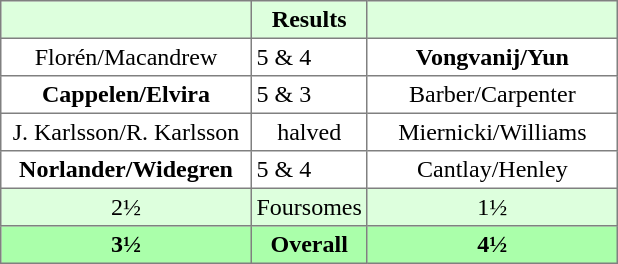<table border="1" cellpadding="3" style="border-collapse:collapse; text-align:center;">
<tr style="background:#ddffdd;">
<th width=160></th>
<th>Results</th>
<th width=160></th>
</tr>
<tr>
<td>Florén/Macandrew</td>
<td align=left> 5 & 4</td>
<td><strong>Vongvanij/Yun</strong></td>
</tr>
<tr>
<td><strong>Cappelen/Elvira</strong></td>
<td align=left> 5 & 3</td>
<td>Barber/Carpenter</td>
</tr>
<tr>
<td>J. Karlsson/R. Karlsson</td>
<td>halved</td>
<td>Miernicki/Williams</td>
</tr>
<tr>
<td><strong>Norlander/Widegren</strong></td>
<td align=left> 5 & 4</td>
<td>Cantlay/Henley</td>
</tr>
<tr style="background:#ddffdd;">
<td>2½</td>
<td>Foursomes</td>
<td>1½</td>
</tr>
<tr style="background:#aaffaa;">
<th>3½</th>
<th>Overall</th>
<th>4½</th>
</tr>
</table>
